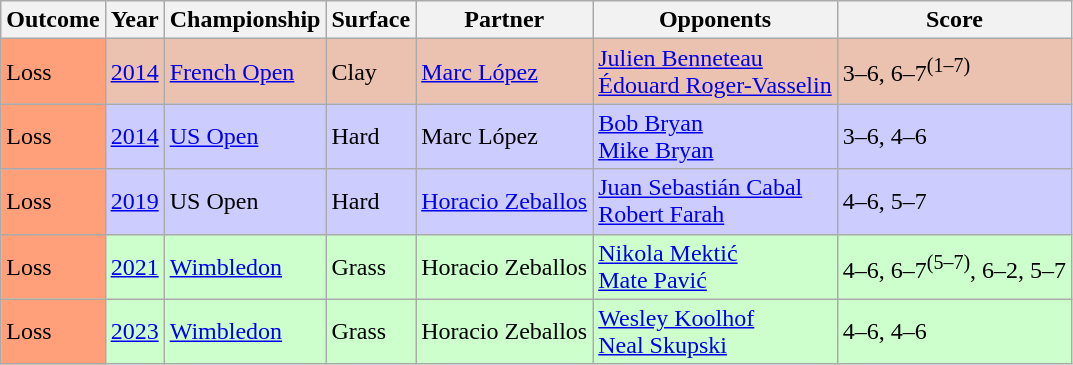<table class="sortable wikitable">
<tr>
<th>Outcome</th>
<th>Year</th>
<th>Championship</th>
<th>Surface</th>
<th>Partner</th>
<th>Opponents</th>
<th class="unsortable">Score</th>
</tr>
<tr bgcolor=ebc2af>
<td bgcolor=FFA07A>Loss</td>
<td><a href='#'>2014</a></td>
<td><a href='#'>French Open</a></td>
<td>Clay</td>
<td> <a href='#'>Marc López</a></td>
<td> <a href='#'>Julien Benneteau</a><br> <a href='#'>Édouard Roger-Vasselin</a></td>
<td>3–6, 6–7<sup>(1–7)</sup></td>
</tr>
<tr bgcolor=CCCCFF>
<td bgcolor=FFA07A>Loss</td>
<td><a href='#'>2014</a></td>
<td><a href='#'>US Open</a></td>
<td>Hard</td>
<td> Marc López</td>
<td> <a href='#'>Bob Bryan</a><br> <a href='#'>Mike Bryan</a></td>
<td>3–6, 4–6</td>
</tr>
<tr bgcolor=CCCCFF>
<td bgcolor=FFA07A>Loss</td>
<td><a href='#'>2019</a></td>
<td>US Open</td>
<td>Hard</td>
<td> <a href='#'>Horacio Zeballos</a></td>
<td> <a href='#'>Juan Sebastián Cabal</a><br> <a href='#'>Robert Farah</a></td>
<td>4–6, 5–7</td>
</tr>
<tr bgcolor=#CCFFCC>
<td bgcolor=FFA07A>Loss</td>
<td><a href='#'>2021</a></td>
<td><a href='#'>Wimbledon</a></td>
<td>Grass</td>
<td> Horacio Zeballos</td>
<td> <a href='#'>Nikola Mektić</a><br> <a href='#'>Mate Pavić</a></td>
<td>4–6, 6–7<sup>(5–7)</sup>, 6–2, 5–7</td>
</tr>
<tr bgcolor=#CCFFCC>
<td bgcolor=FFA07A>Loss</td>
<td><a href='#'>2023</a></td>
<td><a href='#'>Wimbledon</a></td>
<td>Grass</td>
<td> Horacio Zeballos</td>
<td> <a href='#'>Wesley Koolhof</a><br> <a href='#'>Neal Skupski</a></td>
<td>4–6, 4–6</td>
</tr>
</table>
